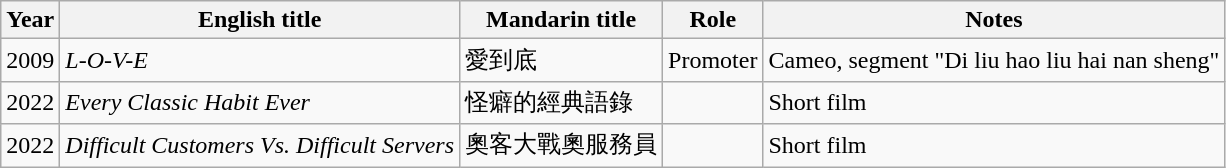<table class="wikitable sortable">
<tr>
<th>Year</th>
<th>English title</th>
<th>Mandarin title</th>
<th>Role</th>
<th class="unsortable">Notes</th>
</tr>
<tr>
<td>2009</td>
<td><em>L-O-V-E</em></td>
<td>愛到底</td>
<td>Promoter</td>
<td>Cameo, segment "Di liu hao liu hai nan sheng"</td>
</tr>
<tr>
<td>2022</td>
<td><em>Every Classic Habit Ever</em></td>
<td>怪癖的經典語錄</td>
<td></td>
<td>Short film</td>
</tr>
<tr>
<td>2022</td>
<td><em>Difficult Customers Vs. Difficult Servers</em></td>
<td>奧客大戰奧服務員</td>
<td></td>
<td>Short film</td>
</tr>
</table>
